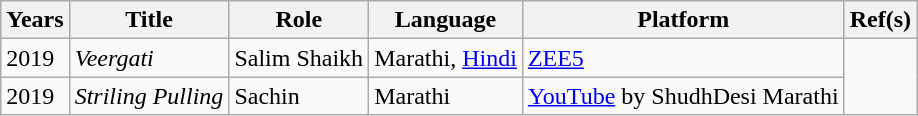<table class="wikitable">
<tr>
<th>Years</th>
<th>Title</th>
<th>Role</th>
<th>Language</th>
<th>Platform</th>
<th>Ref(s)</th>
</tr>
<tr>
<td>2019</td>
<td><em>Veergati</em></td>
<td>Salim Shaikh</td>
<td>Marathi, <a href='#'>Hindi</a></td>
<td><a href='#'>ZEE5</a></td>
<td rowspan="2"></td>
</tr>
<tr>
<td>2019</td>
<td><em>Striling Pulling</em></td>
<td>Sachin</td>
<td>Marathi</td>
<td><a href='#'>YouTube</a> by ShudhDesi Marathi</td>
</tr>
</table>
